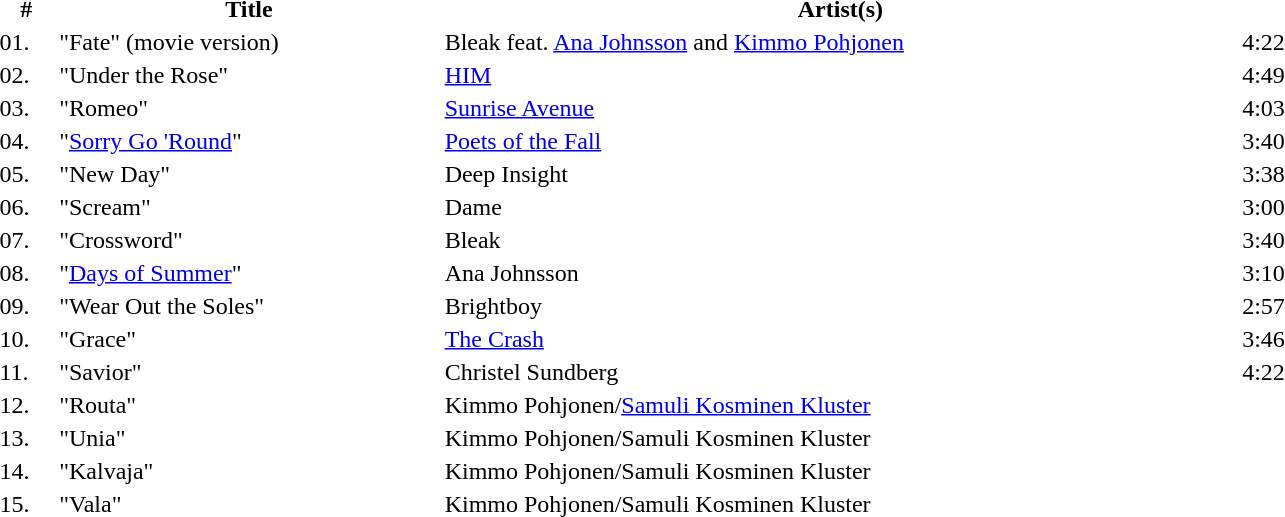<table width="70%">
<tr>
<th>#</th>
<th>Title</th>
<th>Artist(s)</th>
<th></th>
</tr>
<tr>
<td>01.</td>
<td>"Fate" (movie version)</td>
<td>Bleak feat. <a href='#'>Ana Johnsson</a> and <a href='#'>Kimmo Pohjonen</a></td>
<td>4:22</td>
</tr>
<tr>
<td>02.</td>
<td>"Under the Rose"</td>
<td><a href='#'>HIM</a></td>
<td>4:49</td>
</tr>
<tr>
<td>03.</td>
<td>"Romeo"</td>
<td><a href='#'>Sunrise Avenue</a></td>
<td>4:03</td>
</tr>
<tr>
<td>04.</td>
<td>"<a href='#'>Sorry Go 'Round</a>"</td>
<td><a href='#'>Poets of the Fall</a></td>
<td>3:40</td>
</tr>
<tr>
<td>05.</td>
<td>"New Day"</td>
<td>Deep Insight</td>
<td>3:38</td>
</tr>
<tr>
<td>06.</td>
<td>"Scream"</td>
<td>Dame</td>
<td>3:00</td>
</tr>
<tr>
<td>07.</td>
<td>"Crossword"</td>
<td>Bleak</td>
<td>3:40</td>
</tr>
<tr>
<td>08.</td>
<td>"<a href='#'>Days of Summer</a>"</td>
<td>Ana Johnsson</td>
<td>3:10</td>
</tr>
<tr>
<td>09.</td>
<td>"Wear Out the Soles"</td>
<td>Brightboy</td>
<td>2:57</td>
</tr>
<tr>
<td>10.</td>
<td>"Grace"</td>
<td><a href='#'>The Crash</a></td>
<td>3:46</td>
</tr>
<tr>
<td>11.</td>
<td>"Savior"</td>
<td>Christel Sundberg</td>
<td>4:22</td>
</tr>
<tr>
<td>12.</td>
<td>"Routa"</td>
<td>Kimmo Pohjonen/<a href='#'>Samuli Kosminen Kluster</a></td>
<td></td>
</tr>
<tr>
<td>13.</td>
<td>"Unia"</td>
<td>Kimmo Pohjonen/Samuli Kosminen Kluster</td>
<td></td>
</tr>
<tr>
<td>14.</td>
<td>"Kalvaja"</td>
<td>Kimmo Pohjonen/Samuli Kosminen Kluster</td>
<td></td>
</tr>
<tr>
<td>15.</td>
<td>"Vala"</td>
<td>Kimmo Pohjonen/Samuli Kosminen Kluster</td>
<td></td>
</tr>
</table>
